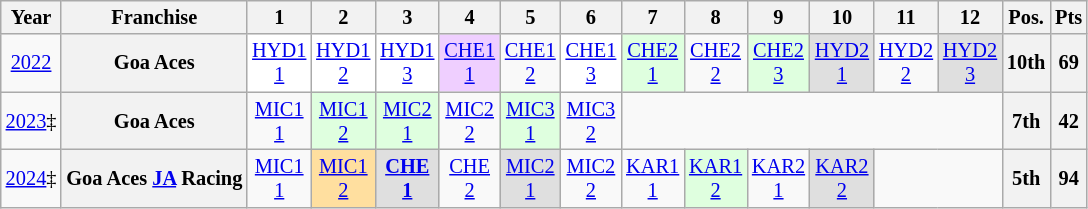<table class="wikitable" style="text-align:center; font-size:85%">
<tr>
<th>Year</th>
<th>Franchise</th>
<th>1</th>
<th>2</th>
<th>3</th>
<th>4</th>
<th>5</th>
<th>6</th>
<th>7</th>
<th>8</th>
<th>9</th>
<th>10</th>
<th>11</th>
<th>12</th>
<th>Pos.</th>
<th>Pts</th>
</tr>
<tr>
<td><a href='#'>2022</a></td>
<th nowrap>Goa Aces</th>
<td style="background:#ffffff;"><a href='#'>HYD1<br>1</a><br></td>
<td style="background:#ffffff;"><a href='#'>HYD1<br>2</a><br></td>
<td style="background:#ffffff;"><a href='#'>HYD1<br>3</a><br></td>
<td style="background:#EFCFFF;"><a href='#'>CHE1<br>1</a><br></td>
<td><a href='#'>CHE1<br>2</a></td>
<td style="background:#FFFFFF;"><a href='#'>CHE1<br>3</a><br></td>
<td style="background:#DFFFDF;"><a href='#'>CHE2<br>1</a><br></td>
<td><a href='#'>CHE2<br>2</a></td>
<td style="background:#dfffdf;"><a href='#'>CHE2<br>3</a><br></td>
<td style="background:#dfdfdf;"><a href='#'>HYD2<br>1</a><br></td>
<td><a href='#'>HYD2<br>2</a></td>
<td style="background:#dfdfdf;"><a href='#'>HYD2<br>3</a><br></td>
<th>10th</th>
<th>69</th>
</tr>
<tr>
<td><a href='#'>2023</a>‡</td>
<th nowrap>Goa Aces</th>
<td><a href='#'>MIC1<br>1</a></td>
<td style="background:#dfffdf;"><a href='#'>MIC1<br>2</a><br></td>
<td style="background:#dfffdf;"><a href='#'>MIC2<br>1</a><br></td>
<td><a href='#'>MIC2<br>2</a></td>
<td style="background:#dfffdf;"><a href='#'>MIC3<br>1</a><br></td>
<td><a href='#'>MIC3<br>2</a></td>
<td colspan="6"></td>
<th>7th</th>
<th>42</th>
</tr>
<tr>
<td><a href='#'>2024</a>‡</td>
<th>Goa Aces <a href='#'>JA</a> Racing</th>
<td><a href='#'>MIC1<br>1</a></td>
<td style="background:#ffdf9f;"><a href='#'>MIC1<br>2</a><br></td>
<td style="background:#dfdfdf;"><strong><a href='#'>CHE<br>1</a></strong><br></td>
<td><a href='#'>CHE<br>2</a></td>
<td style="background:#dfdfdf;"><a href='#'>MIC2<br>1</a><br></td>
<td><a href='#'>MIC2<br>2</a></td>
<td><a href='#'>KAR1<br>1</a></td>
<td style="background:#DFFFDF;"><a href='#'>KAR1<br>2</a><br></td>
<td><a href='#'>KAR2<br>1</a></td>
<td style="background:#dfdfdf;"><a href='#'>KAR2<br>2</a><br></td>
<td colspan="2"></td>
<th>5th</th>
<th>94</th>
</tr>
</table>
